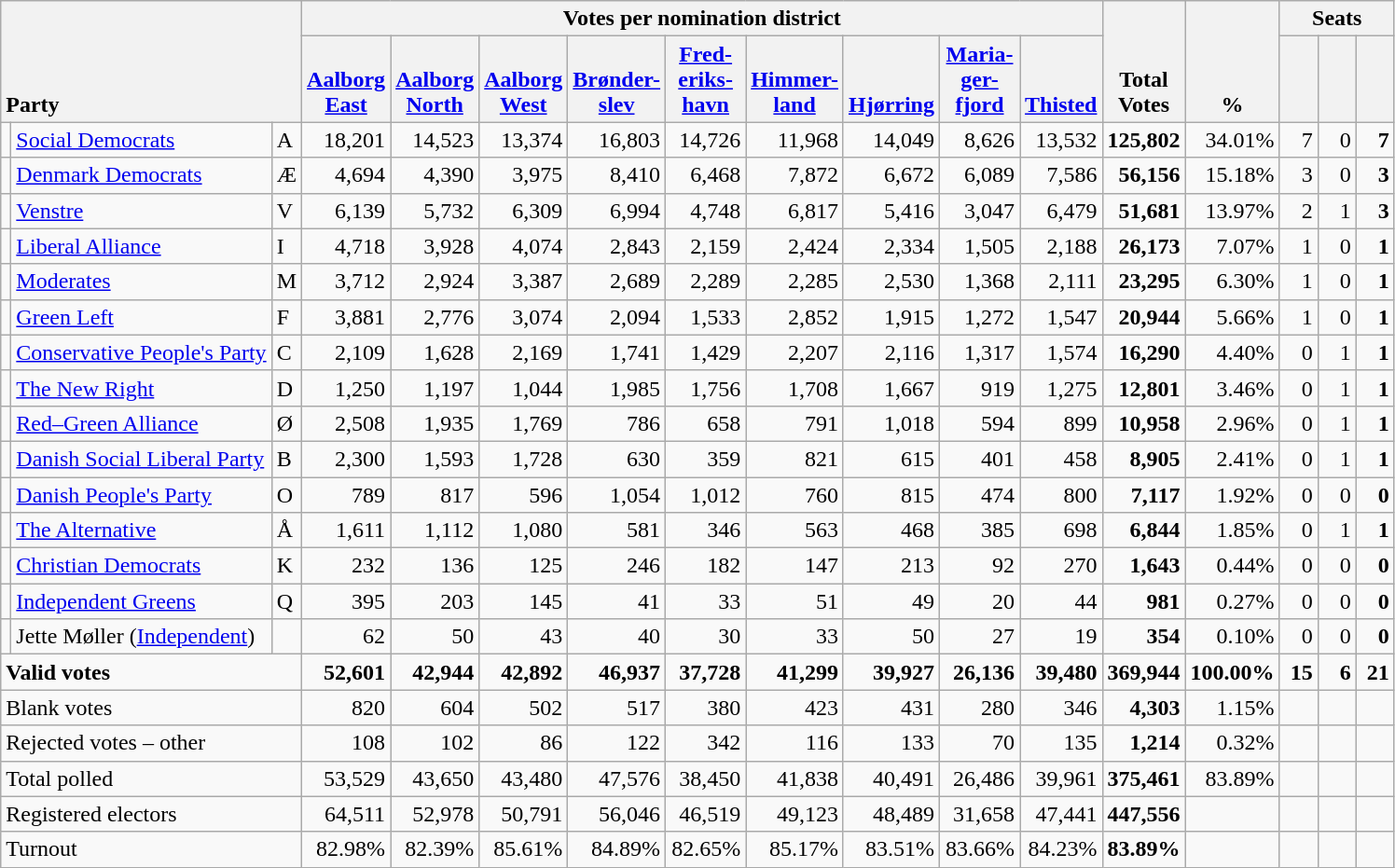<table class="wikitable" border="1" style="text-align:right;">
<tr>
<th style="text-align:left;" valign=bottom rowspan=2 colspan=3>Party</th>
<th colspan=9>Votes per nomination district</th>
<th align=center valign=bottom rowspan=2 width="50">Total Votes</th>
<th align=center valign=bottom rowspan=2 width="50">%</th>
<th colspan=3>Seats</th>
</tr>
<tr>
<th align=center valign=bottom width="50"><a href='#'>Aalborg East</a></th>
<th align="center" valign="bottom" width="50"><a href='#'>Aalborg North</a></th>
<th align="center" valign="bottom" width="50"><a href='#'>Aalborg West</a></th>
<th align="center" valign="bottom" width="50"><a href='#'>Brønder- slev</a></th>
<th align="center" valign="bottom" width="50"><a href='#'>Fred- eriks- havn</a></th>
<th align="center" valign="bottom" width="50"><a href='#'>Himmer- land</a></th>
<th align="center" valign="bottom" width="50"><a href='#'>Hjørring</a></th>
<th align="center" valign="bottom" width="50"><a href='#'>Maria- ger- fjord</a></th>
<th align="center" valign="bottom" width="50"><a href='#'>Thisted</a></th>
<th align="center" valign="bottom" width="20"><small></small></th>
<th align=center valign=bottom width="20"><small><a href='#'></a></small></th>
<th align=center valign=bottom width="20"><small></small></th>
</tr>
<tr>
<td></td>
<td align=left><a href='#'>Social Democrats</a></td>
<td align=left>A</td>
<td>18,201</td>
<td>14,523</td>
<td>13,374</td>
<td>16,803</td>
<td>14,726</td>
<td>11,968</td>
<td>14,049</td>
<td>8,626</td>
<td>13,532</td>
<td><strong>125,802</strong></td>
<td>34.01%</td>
<td>7</td>
<td>0</td>
<td><strong>7</strong></td>
</tr>
<tr>
<td></td>
<td align=left><a href='#'>Denmark Democrats</a></td>
<td align=left>Æ</td>
<td>4,694</td>
<td>4,390</td>
<td>3,975</td>
<td>8,410</td>
<td>6,468</td>
<td>7,872</td>
<td>6,672</td>
<td>6,089</td>
<td>7,586</td>
<td><strong>56,156</strong></td>
<td>15.18%</td>
<td>3</td>
<td>0</td>
<td><strong>3</strong></td>
</tr>
<tr>
<td></td>
<td align=left><a href='#'>Venstre</a></td>
<td align=left>V</td>
<td>6,139</td>
<td>5,732</td>
<td>6,309</td>
<td>6,994</td>
<td>4,748</td>
<td>6,817</td>
<td>5,416</td>
<td>3,047</td>
<td>6,479</td>
<td><strong>51,681</strong></td>
<td>13.97%</td>
<td>2</td>
<td>1</td>
<td><strong>3</strong></td>
</tr>
<tr>
<td></td>
<td align=left><a href='#'>Liberal Alliance</a></td>
<td align=left>I</td>
<td>4,718</td>
<td>3,928</td>
<td>4,074</td>
<td>2,843</td>
<td>2,159</td>
<td>2,424</td>
<td>2,334</td>
<td>1,505</td>
<td>2,188</td>
<td><strong>26,173</strong></td>
<td>7.07%</td>
<td>1</td>
<td>0</td>
<td><strong>1</strong></td>
</tr>
<tr>
<td></td>
<td align=left><a href='#'>Moderates</a></td>
<td align=left>M</td>
<td>3,712</td>
<td>2,924</td>
<td>3,387</td>
<td>2,689</td>
<td>2,289</td>
<td>2,285</td>
<td>2,530</td>
<td>1,368</td>
<td>2,111</td>
<td><strong>23,295</strong></td>
<td>6.30%</td>
<td>1</td>
<td>0</td>
<td><strong>1</strong></td>
</tr>
<tr>
<td></td>
<td align=left><a href='#'>Green Left</a></td>
<td align=left>F</td>
<td>3,881</td>
<td>2,776</td>
<td>3,074</td>
<td>2,094</td>
<td>1,533</td>
<td>2,852</td>
<td>1,915</td>
<td>1,272</td>
<td>1,547</td>
<td><strong>20,944</strong></td>
<td>5.66%</td>
<td>1</td>
<td>0</td>
<td><strong>1</strong></td>
</tr>
<tr>
<td></td>
<td align=left style="white-space: nowrap;"><a href='#'>Conservative People's Party</a></td>
<td align=left>C</td>
<td>2,109</td>
<td>1,628</td>
<td>2,169</td>
<td>1,741</td>
<td>1,429</td>
<td>2,207</td>
<td>2,116</td>
<td>1,317</td>
<td>1,574</td>
<td><strong>16,290</strong></td>
<td>4.40%</td>
<td>0</td>
<td>1</td>
<td><strong>1</strong></td>
</tr>
<tr>
<td></td>
<td align=left><a href='#'>The New Right</a></td>
<td align=left>D</td>
<td>1,250</td>
<td>1,197</td>
<td>1,044</td>
<td>1,985</td>
<td>1,756</td>
<td>1,708</td>
<td>1,667</td>
<td>919</td>
<td>1,275</td>
<td><strong>12,801</strong></td>
<td>3.46%</td>
<td>0</td>
<td>1</td>
<td><strong>1</strong></td>
</tr>
<tr>
<td></td>
<td align=left><a href='#'>Red–Green Alliance</a></td>
<td align=left>Ø</td>
<td>2,508</td>
<td>1,935</td>
<td>1,769</td>
<td>786</td>
<td>658</td>
<td>791</td>
<td>1,018</td>
<td>594</td>
<td>899</td>
<td><strong>10,958</strong></td>
<td>2.96%</td>
<td>0</td>
<td>1</td>
<td><strong>1</strong></td>
</tr>
<tr>
<td></td>
<td align=left><a href='#'>Danish Social Liberal Party</a></td>
<td align=left>B</td>
<td>2,300</td>
<td>1,593</td>
<td>1,728</td>
<td>630</td>
<td>359</td>
<td>821</td>
<td>615</td>
<td>401</td>
<td>458</td>
<td><strong>8,905</strong></td>
<td>2.41%</td>
<td>0</td>
<td>1</td>
<td><strong>1</strong></td>
</tr>
<tr>
<td></td>
<td align=left><a href='#'>Danish People's Party</a></td>
<td align=left>O</td>
<td>789</td>
<td>817</td>
<td>596</td>
<td>1,054</td>
<td>1,012</td>
<td>760</td>
<td>815</td>
<td>474</td>
<td>800</td>
<td><strong>7,117</strong></td>
<td>1.92%</td>
<td>0</td>
<td>0</td>
<td><strong>0</strong></td>
</tr>
<tr>
<td></td>
<td align=left><a href='#'>The Alternative</a></td>
<td align=left>Å</td>
<td>1,611</td>
<td>1,112</td>
<td>1,080</td>
<td>581</td>
<td>346</td>
<td>563</td>
<td>468</td>
<td>385</td>
<td>698</td>
<td><strong>6,844</strong></td>
<td>1.85%</td>
<td>0</td>
<td>1</td>
<td><strong>1</strong></td>
</tr>
<tr>
<td></td>
<td align=left><a href='#'>Christian Democrats</a></td>
<td align=left>K</td>
<td>232</td>
<td>136</td>
<td>125</td>
<td>246</td>
<td>182</td>
<td>147</td>
<td>213</td>
<td>92</td>
<td>270</td>
<td><strong>1,643</strong></td>
<td>0.44%</td>
<td>0</td>
<td>0</td>
<td><strong>0</strong></td>
</tr>
<tr>
<td></td>
<td align=left><a href='#'>Independent Greens</a></td>
<td align=left>Q</td>
<td>395</td>
<td>203</td>
<td>145</td>
<td>41</td>
<td>33</td>
<td>51</td>
<td>49</td>
<td>20</td>
<td>44</td>
<td><strong>981</strong></td>
<td>0.27%</td>
<td>0</td>
<td>0</td>
<td><strong>0</strong></td>
</tr>
<tr>
<td></td>
<td align=left>Jette Møller (<a href='#'>Independent</a>)</td>
<td></td>
<td>62</td>
<td>50</td>
<td>43</td>
<td>40</td>
<td>30</td>
<td>33</td>
<td>50</td>
<td>27</td>
<td>19</td>
<td><strong>354</strong></td>
<td>0.10%</td>
<td>0</td>
<td>0</td>
<td><strong>0</strong></td>
</tr>
<tr style="font-weight:bold">
<td align=left colspan=3>Valid votes</td>
<td>52,601</td>
<td>42,944</td>
<td>42,892</td>
<td>46,937</td>
<td>37,728</td>
<td>41,299</td>
<td>39,927</td>
<td>26,136</td>
<td>39,480</td>
<td>369,944</td>
<td>100.00%</td>
<td>15</td>
<td>6</td>
<td>21</td>
</tr>
<tr>
<td align=left colspan=3>Blank votes</td>
<td>820</td>
<td>604</td>
<td>502</td>
<td>517</td>
<td>380</td>
<td>423</td>
<td>431</td>
<td>280</td>
<td>346</td>
<td><strong>4,303</strong></td>
<td>1.15%</td>
<td></td>
<td></td>
<td></td>
</tr>
<tr>
<td align=left colspan=3>Rejected votes – other</td>
<td>108</td>
<td>102</td>
<td>86</td>
<td>122</td>
<td>342</td>
<td>116</td>
<td>133</td>
<td>70</td>
<td>135</td>
<td><strong>1,214</strong></td>
<td>0.32%</td>
<td></td>
<td></td>
<td></td>
</tr>
<tr>
<td align=left colspan=3>Total polled</td>
<td>53,529</td>
<td>43,650</td>
<td>43,480</td>
<td>47,576</td>
<td>38,450</td>
<td>41,838</td>
<td>40,491</td>
<td>26,486</td>
<td>39,961</td>
<td><strong>375,461</strong></td>
<td>83.89%</td>
<td></td>
<td></td>
<td></td>
</tr>
<tr>
<td align=left colspan=3>Registered electors</td>
<td>64,511</td>
<td>52,978</td>
<td>50,791</td>
<td>56,046</td>
<td>46,519</td>
<td>49,123</td>
<td>48,489</td>
<td>31,658</td>
<td>47,441</td>
<td><strong>447,556</strong></td>
<td></td>
<td></td>
<td></td>
<td></td>
</tr>
<tr>
<td align=left colspan=3>Turnout</td>
<td>82.98%</td>
<td>82.39%</td>
<td>85.61%</td>
<td>84.89%</td>
<td>82.65%</td>
<td>85.17%</td>
<td>83.51%</td>
<td>83.66%</td>
<td>84.23%</td>
<td><strong>83.89%</strong></td>
<td></td>
<td></td>
<td></td>
<td></td>
</tr>
</table>
